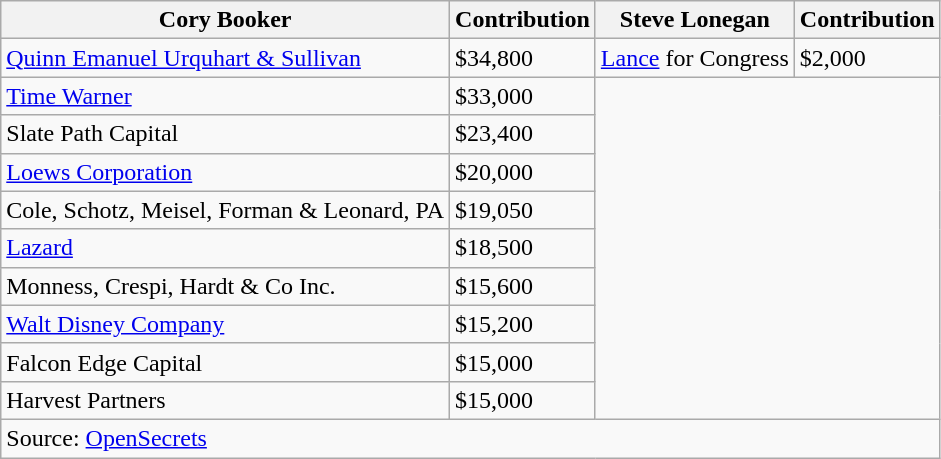<table class="wikitable sortable">
<tr>
<th>Cory Booker</th>
<th>Contribution</th>
<th>Steve Lonegan</th>
<th>Contribution</th>
</tr>
<tr>
<td><a href='#'>Quinn Emanuel Urquhart & Sullivan</a></td>
<td>$34,800</td>
<td><a href='#'>Lance</a> for Congress</td>
<td>$2,000</td>
</tr>
<tr>
<td><a href='#'>Time Warner</a></td>
<td>$33,000</td>
</tr>
<tr>
<td>Slate Path Capital</td>
<td>$23,400</td>
</tr>
<tr>
<td><a href='#'>Loews Corporation</a></td>
<td>$20,000</td>
</tr>
<tr>
<td>Cole, Schotz, Meisel, Forman & Leonard, PA</td>
<td>$19,050</td>
</tr>
<tr>
<td><a href='#'>Lazard</a></td>
<td>$18,500</td>
</tr>
<tr>
<td>Monness, Crespi, Hardt & Co Inc.</td>
<td>$15,600</td>
</tr>
<tr>
<td><a href='#'>Walt Disney Company</a></td>
<td>$15,200</td>
</tr>
<tr>
<td>Falcon Edge Capital</td>
<td>$15,000</td>
</tr>
<tr>
<td>Harvest Partners</td>
<td>$15,000</td>
</tr>
<tr>
<td colspan=5>Source: <a href='#'>OpenSecrets</a></td>
</tr>
</table>
